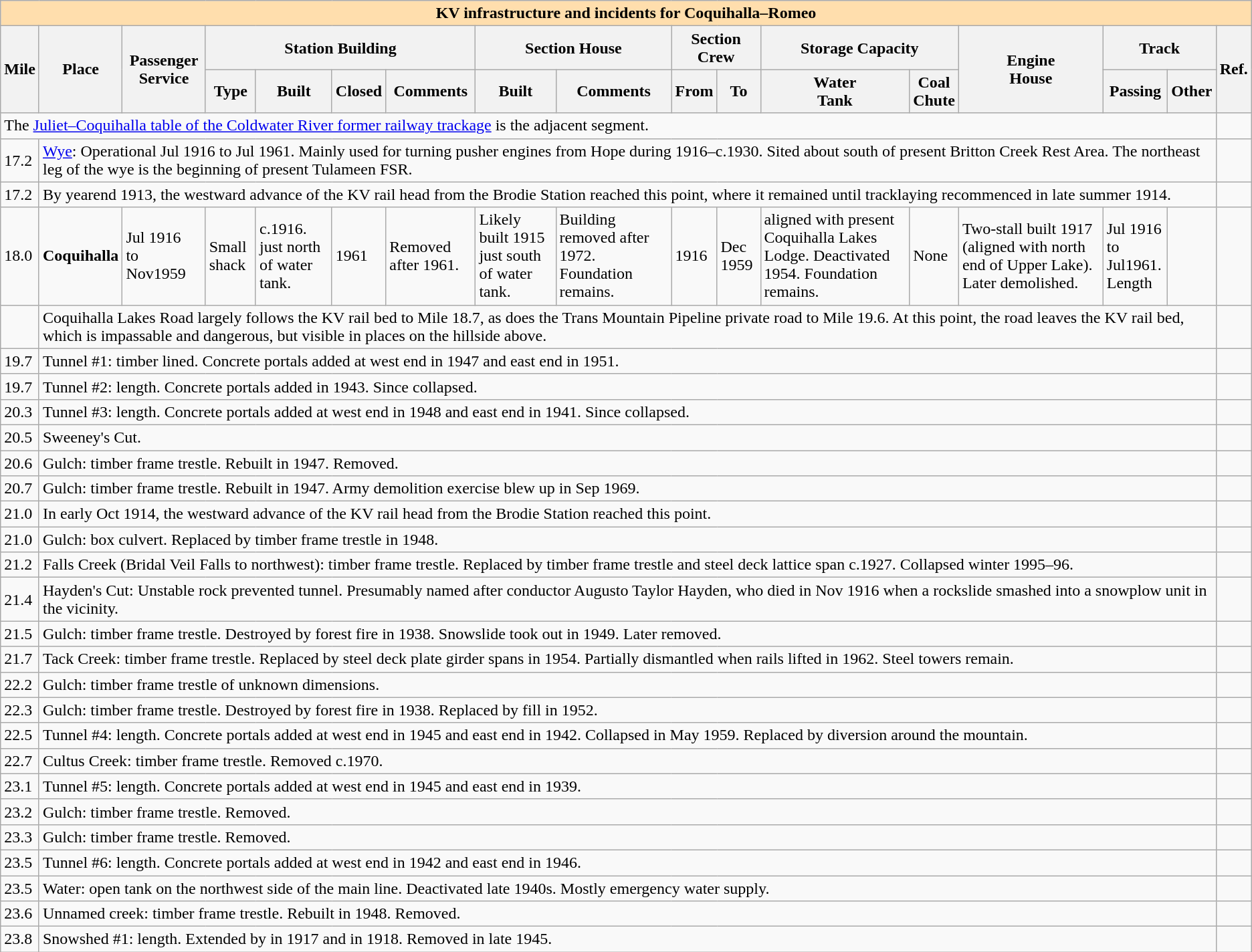<table class="wikitable">
<tr>
<th colspan="17" style="background:#ffdead;">KV infrastructure and incidents for Coquihalla–Romeo</th>
</tr>
<tr>
<th rowspan=2>Mile<br></th>
<th rowspan=2>Place</th>
<th rowspan=2>Passenger Service</th>
<th colspan=4>Station Building</th>
<th colspan=2>Section House</th>
<th colspan=2>Section<br>Crew</th>
<th colspan=2>Storage Capacity</th>
<th rowspan=2>Engine<br>House</th>
<th colspan=2>Track</th>
<th rowspan=2>Ref.</th>
</tr>
<tr>
<th>Type</th>
<th>Built</th>
<th>Closed</th>
<th>Comments</th>
<th>Built</th>
<th>Comments</th>
<th>From</th>
<th>To</th>
<th>Water<br>Tank</th>
<th>Coal<br>Chute</th>
<th>Passing</th>
<th>Other</th>
</tr>
<tr>
<td colspan=16>The <a href='#'>Juliet–Coquihalla table of the Coldwater River former railway trackage</a> is the adjacent segment.</td>
<td></td>
</tr>
<tr>
<td>17.2</td>
<td colspan=15><a href='#'>Wye</a>: Operational Jul 1916 to Jul 1961. Mainly used for turning pusher engines from Hope during 1916–c.1930. Sited about  south of present Britton Creek Rest Area. The northeast leg of the wye is the beginning of present Tulameen FSR.</td>
<td><br></td>
</tr>
<tr>
<td>17.2</td>
<td colspan=15>By yearend 1913, the westward advance of the KV rail head from the Brodie Station reached this point, where it remained until tracklaying recommenced in late summer 1914.</td>
<td></td>
</tr>
<tr>
<td>18.0</td>
<td><strong>Coquihalla</strong></td>
<td>Jul 1916<br>to<br> Nov1959</td>
<td>Small shack</td>
<td>c.1916. just north of water tank.</td>
<td>1961</td>
<td>Removed after 1961.</td>
<td>Likely built 1915 just south of water tank.</td>
<td>Building removed after 1972. Foundation remains.</td>
<td>1916</td>
<td>Dec 1959</td>
<td> aligned with present Coquihalla Lakes Lodge. Deactivated 1954. Foundation remains.</td>
<td>None</td>
<td>Two-stall built 1917 (aligned with north end of Upper Lake).  Later demolished.</td>
<td>Jul 1916 to<br>Jul1961.<br>Length </td>
<td></td>
<td><br></td>
</tr>
<tr>
<td></td>
<td colspan=15>Coquihalla Lakes Road largely follows the KV rail bed to Mile 18.7, as does the Trans Mountain Pipeline private road to Mile 19.6. At this point, the road leaves the KV rail bed, which is impassable and dangerous, but visible in places on the hillside above.</td>
<td></td>
</tr>
<tr>
<td>19.7</td>
<td colspan=15>Tunnel #1:  timber lined. Concrete portals added at west end in 1947 and east end in 1951.</td>
<td></td>
</tr>
<tr>
<td>19.7</td>
<td colspan=15>Tunnel #2:  length. Concrete portals added in 1943. Since collapsed.</td>
<td></td>
</tr>
<tr>
<td>20.3</td>
<td colspan=15>Tunnel #3:  length. Concrete portals added at west end in 1948 and east end in 1941. Since collapsed.</td>
<td></td>
</tr>
<tr>
<td>20.5</td>
<td colspan=15>Sweeney's Cut.</td>
<td></td>
</tr>
<tr>
<td>20.6</td>
<td colspan=15>Gulch:  timber frame trestle. Rebuilt in 1947. Removed.</td>
<td></td>
</tr>
<tr>
<td>20.7</td>
<td colspan=15>Gulch:  timber frame trestle. Rebuilt in 1947. Army demolition exercise blew up in Sep 1969.</td>
<td></td>
</tr>
<tr>
<td>21.0</td>
<td colspan=15>In early Oct 1914, the westward advance of the KV rail head from the Brodie Station reached this point.</td>
<td></td>
</tr>
<tr>
<td>21.0</td>
<td colspan=15>Gulch:  box culvert. Replaced by  timber frame trestle in 1948.</td>
<td></td>
</tr>
<tr>
<td>21.2</td>
<td colspan=15>Falls Creek (Bridal Veil Falls to northwest):  timber frame trestle. Replaced by  timber frame trestle and steel deck lattice span c.1927. Collapsed winter 1995–96.</td>
<td></td>
</tr>
<tr>
<td>21.4</td>
<td colspan=15>Hayden's Cut: Unstable rock prevented  tunnel. Presumably named after conductor Augusto Taylor Hayden, who died in Nov 1916 when a rockslide smashed into a snowplow unit in the vicinity.</td>
<td><br></td>
</tr>
<tr>
<td>21.5</td>
<td colspan=15>Gulch:  timber frame trestle. Destroyed by forest fire in 1938. Snowslide took out  in 1949. Later removed.</td>
<td></td>
</tr>
<tr>
<td>21.7</td>
<td colspan=15>Tack Creek:  timber frame trestle. Replaced by  steel deck plate girder spans in 1954. Partially dismantled when rails lifted in 1962. Steel towers remain.</td>
<td></td>
</tr>
<tr>
<td>22.2</td>
<td colspan=15>Gulch: timber frame trestle of unknown dimensions.</td>
<td></td>
</tr>
<tr>
<td>22.3</td>
<td colspan=15>Gulch:  timber frame trestle. Destroyed by forest fire in 1938. Replaced by fill in 1952.</td>
<td></td>
</tr>
<tr>
<td>22.5</td>
<td colspan=15>Tunnel #4:  length. Concrete portals added at west end in 1945 and east end in 1942. Collapsed in May 1959. Replaced by diversion around the mountain.</td>
<td></td>
</tr>
<tr>
<td>22.7</td>
<td colspan=15>Cultus Creek:  timber frame trestle. Removed c.1970.</td>
<td></td>
</tr>
<tr>
<td>23.1</td>
<td colspan=15>Tunnel #5:  length. Concrete portals added at west end in 1945 and east end in 1939.</td>
<td></td>
</tr>
<tr>
<td>23.2</td>
<td colspan=15>Gulch:  timber frame trestle. Removed.</td>
<td></td>
</tr>
<tr>
<td>23.3</td>
<td colspan=15>Gulch:  timber frame trestle. Removed.</td>
<td></td>
</tr>
<tr>
<td>23.5</td>
<td colspan=15>Tunnel #6:  length. Concrete portals added at west end in 1942 and east end in 1946.</td>
<td></td>
</tr>
<tr>
<td>23.5</td>
<td colspan=15>Water:  open tank on the northwest side of the main line. Deactivated late 1940s. Mostly emergency water supply.</td>
<td></td>
</tr>
<tr>
<td>23.6</td>
<td colspan=15>Unnamed creek:  timber frame trestle. Rebuilt in 1948. Removed.</td>
<td></td>
</tr>
<tr>
<td>23.8</td>
<td colspan=15>Snowshed #1:  length. Extended by  in 1917 and  in 1918. Removed in late 1945.</td>
<td></td>
</tr>
</table>
